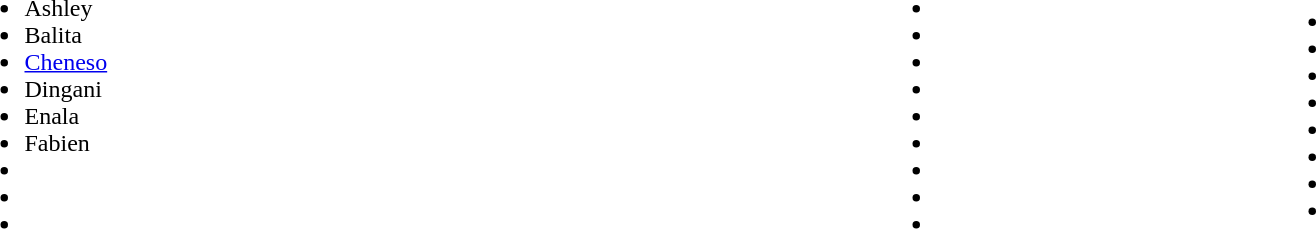<table width="90%">
<tr>
<td><br><ul><li>Ashley</li><li>Balita</li><li><a href='#'>Cheneso</a></li><li>Dingani</li><li>Enala</li><li>Fabien</li><li></li><li></li><li></li></ul></td>
<td><br><ul><li></li><li></li><li></li><li></li><li></li><li></li><li></li><li></li><li></li></ul></td>
<td><br><ul><li></li><li></li><li></li><li></li><li></li><li></li><li></li><li></li></ul></td>
</tr>
</table>
